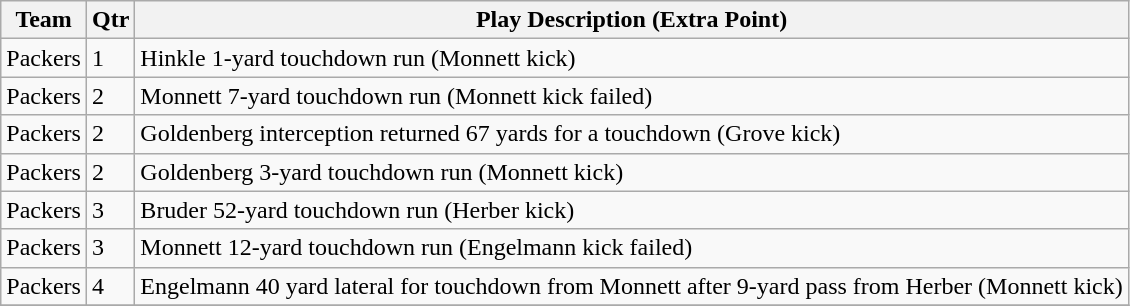<table class="wikitable">
<tr>
<th><strong>Team</strong></th>
<th><strong>Qtr</strong></th>
<th><strong>Play Description (Extra Point)</strong></th>
</tr>
<tr>
<td>Packers</td>
<td>1</td>
<td>Hinkle 1-yard touchdown run (Monnett kick)</td>
</tr>
<tr>
<td>Packers</td>
<td>2</td>
<td>Monnett 7-yard touchdown run (Monnett kick failed)</td>
</tr>
<tr>
<td>Packers</td>
<td>2</td>
<td>Goldenberg interception returned 67 yards for a touchdown (Grove kick)</td>
</tr>
<tr>
<td>Packers</td>
<td>2</td>
<td>Goldenberg 3-yard touchdown run (Monnett kick)</td>
</tr>
<tr>
<td>Packers</td>
<td>3</td>
<td>Bruder 52-yard touchdown run (Herber kick)</td>
</tr>
<tr>
<td>Packers</td>
<td>3</td>
<td>Monnett 12-yard touchdown run (Engelmann kick failed)</td>
</tr>
<tr>
<td>Packers</td>
<td>4</td>
<td>Engelmann 40 yard lateral for touchdown from Monnett after 9-yard pass from Herber (Monnett kick)</td>
</tr>
<tr>
</tr>
</table>
